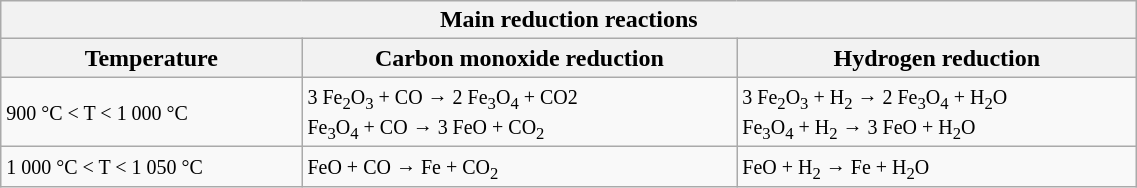<table class="wikitable center" style="width:60%;">
<tr>
<th colspan="3">Main reduction reactions</th>
</tr>
<tr>
<th scope="col">Temperature</th>
<th scope="col">Carbon monoxide reduction</th>
<th scope="col">Hydrogen reduction</th>
</tr>
<tr>
<td><small>900 °C < T < 1 000 °C</small></td>
<td><small>3 Fe<sub>2</sub>O<sub>3</sub> + CO → 2 Fe<sub>3</sub>O<sub>4</sub> + CO2</small><br><small>Fe<sub>3</sub>O<sub>4</sub> + CO → 3 FeO + CO<sub>2</sub></small></td>
<td><small>3 Fe<sub>2</sub>O<sub>3</sub> + H<sub>2</sub> → 2 Fe<sub>3</sub>O<sub>4</sub> + H<sub>2</sub>O</small><br><small>Fe<sub>3</sub>O<sub>4</sub> + H<sub>2</sub> → 3 FeO + H<sub>2</sub>O</small></td>
</tr>
<tr>
<td><small>1 000 °C < T < 1 050 °C</small></td>
<td><small>FeO + CO → Fe + CO<sub>2</sub></small></td>
<td><small>FeO + H<sub>2</sub> → Fe + H<sub>2</sub>O</small></td>
</tr>
</table>
